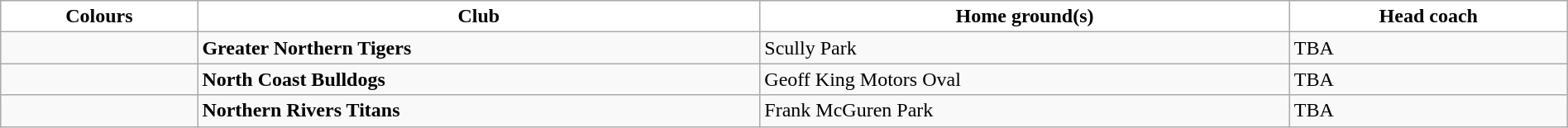<table class="wikitable" style="width:100%; text-align:left">
<tr>
<th style="background:white">Colours</th>
<th style="background:white">Club</th>
<th style="background:white">Home ground(s)</th>
<th style="background:white">Head coach</th>
</tr>
<tr>
<td></td>
<td><strong>Greater Northern Tigers</strong></td>
<td>Scully Park</td>
<td>TBA</td>
</tr>
<tr>
<td></td>
<td><strong>North Coast Bulldogs</strong></td>
<td>Geoff King Motors Oval</td>
<td>TBA</td>
</tr>
<tr>
<td></td>
<td><strong>Northern Rivers Titans</strong></td>
<td>Frank McGuren Park</td>
<td>TBA</td>
</tr>
</table>
